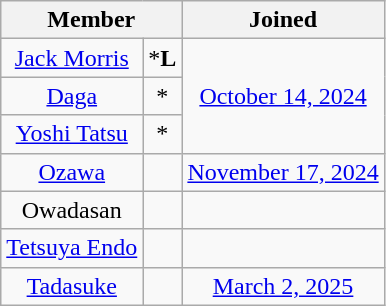<table class="wikitable sortable" style="text-align:center;">
<tr>
<th colspan="2">Member</th>
<th>Joined</th>
</tr>
<tr>
<td><a href='#'>Jack Morris</a></td>
<td>*<strong>L</strong></td>
<td rowspan=3><a href='#'>October 14, 2024</a></td>
</tr>
<tr>
<td><a href='#'>Daga</a></td>
<td>*</td>
</tr>
<tr>
<td><a href='#'>Yoshi Tatsu</a></td>
<td>*</td>
</tr>
<tr>
<td><a href='#'>Ozawa</a></td>
<td></td>
<td><a href='#'>November 17, 2024</a></td>
</tr>
<tr>
<td>Owadasan</td>
<td></td>
<td></td>
</tr>
<tr>
<td><a href='#'>Tetsuya Endo</a></td>
<td></td>
<td></td>
</tr>
<tr>
<td><a href='#'>Tadasuke</a></td>
<td></td>
<td><a href='#'>March 2, 2025</a></td>
</tr>
</table>
